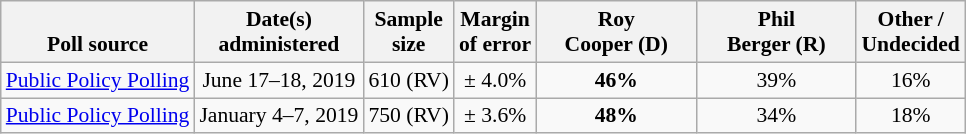<table class="wikitable" style="font-size:90%;text-align:center;">
<tr valign=bottom>
<th>Poll source</th>
<th>Date(s)<br>administered</th>
<th>Sample<br>size</th>
<th>Margin<br>of error</th>
<th style="width:100px;">Roy<br>Cooper (D)</th>
<th style="width:100px;">Phil<br>Berger (R)</th>
<th>Other /<br>Undecided</th>
</tr>
<tr>
<td style="text-align:left;"><a href='#'>Public Policy Polling</a></td>
<td>June 17–18, 2019</td>
<td>610 (RV)</td>
<td>± 4.0%</td>
<td><strong>46%</strong></td>
<td>39%</td>
<td>16%</td>
</tr>
<tr>
<td style="text-align:left;"><a href='#'>Public Policy Polling</a></td>
<td>January 4–7, 2019</td>
<td>750 (RV)</td>
<td>± 3.6%</td>
<td><strong>48%</strong></td>
<td>34%</td>
<td>18%</td>
</tr>
</table>
